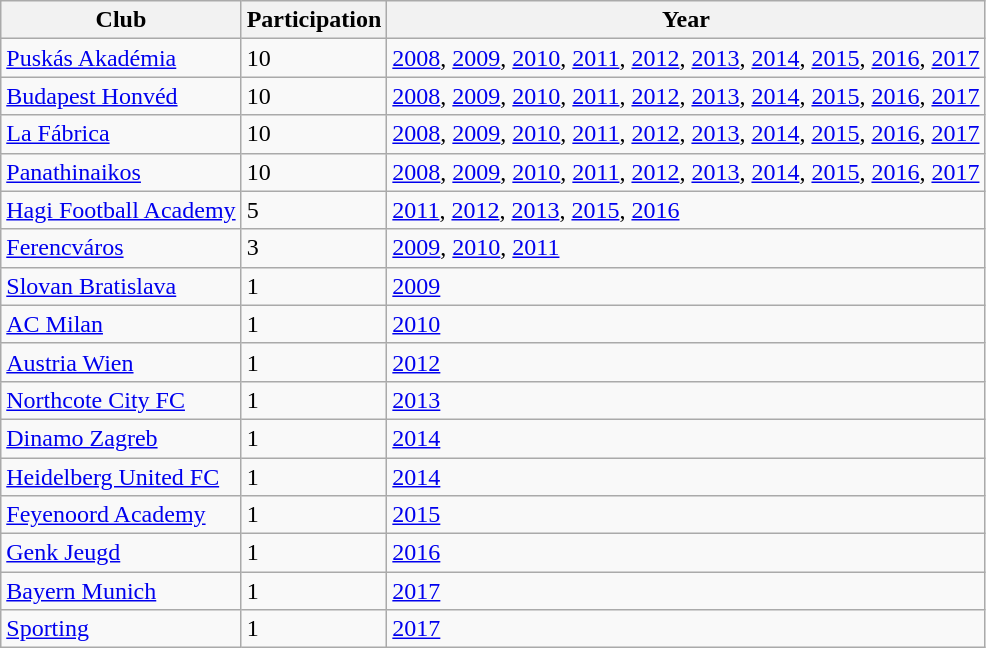<table class="wikitable">
<tr>
<th>Club</th>
<th>Participation</th>
<th>Year</th>
</tr>
<tr>
<td> <a href='#'>Puskás Akadémia</a></td>
<td>10</td>
<td><a href='#'>2008</a>, <a href='#'>2009</a>, <a href='#'>2010</a>, <a href='#'>2011</a>, <a href='#'>2012</a>, <a href='#'>2013</a>, <a href='#'>2014</a>, <a href='#'>2015</a>, <a href='#'>2016</a>, <a href='#'>2017</a></td>
</tr>
<tr>
<td> <a href='#'>Budapest Honvéd</a></td>
<td>10</td>
<td><a href='#'>2008</a>, <a href='#'>2009</a>, <a href='#'>2010</a>, <a href='#'>2011</a>, <a href='#'>2012</a>, <a href='#'>2013</a>, <a href='#'>2014</a>, <a href='#'>2015</a>, <a href='#'>2016</a>, <a href='#'>2017</a></td>
</tr>
<tr>
<td> <a href='#'>La Fábrica</a></td>
<td>10</td>
<td><a href='#'>2008</a>, <a href='#'>2009</a>, <a href='#'>2010</a>, <a href='#'>2011</a>, <a href='#'>2012</a>, <a href='#'>2013</a>, <a href='#'>2014</a>, <a href='#'>2015</a>, <a href='#'>2016</a>, <a href='#'>2017</a></td>
</tr>
<tr>
<td> <a href='#'>Panathinaikos</a></td>
<td>10</td>
<td><a href='#'>2008</a>, <a href='#'>2009</a>, <a href='#'>2010</a>, <a href='#'>2011</a>, <a href='#'>2012</a>, <a href='#'>2013</a>, <a href='#'>2014</a>, <a href='#'>2015</a>, <a href='#'>2016</a>, <a href='#'>2017</a></td>
</tr>
<tr>
<td> <a href='#'>Hagi Football Academy</a></td>
<td>5</td>
<td><a href='#'>2011</a>, <a href='#'>2012</a>, <a href='#'>2013</a>, <a href='#'>2015</a>, <a href='#'>2016</a></td>
</tr>
<tr>
<td> <a href='#'>Ferencváros</a></td>
<td>3</td>
<td><a href='#'>2009</a>, <a href='#'>2010</a>, <a href='#'>2011</a></td>
</tr>
<tr>
<td> <a href='#'>Slovan Bratislava</a></td>
<td>1</td>
<td><a href='#'>2009</a></td>
</tr>
<tr>
<td> <a href='#'>AC Milan</a></td>
<td>1</td>
<td><a href='#'>2010</a></td>
</tr>
<tr>
<td> <a href='#'>Austria Wien</a></td>
<td>1</td>
<td><a href='#'>2012</a></td>
</tr>
<tr>
<td> <a href='#'>Northcote City FC</a></td>
<td>1</td>
<td><a href='#'>2013</a></td>
</tr>
<tr>
<td> <a href='#'>Dinamo Zagreb</a></td>
<td>1</td>
<td><a href='#'>2014</a></td>
</tr>
<tr>
<td> <a href='#'>Heidelberg United FC</a></td>
<td>1</td>
<td><a href='#'>2014</a></td>
</tr>
<tr>
<td> <a href='#'>Feyenoord Academy</a></td>
<td>1</td>
<td><a href='#'>2015</a></td>
</tr>
<tr>
<td> <a href='#'>Genk Jeugd</a></td>
<td>1</td>
<td><a href='#'>2016</a></td>
</tr>
<tr>
<td> <a href='#'>Bayern Munich</a></td>
<td>1</td>
<td><a href='#'>2017</a></td>
</tr>
<tr>
<td> <a href='#'>Sporting</a></td>
<td>1</td>
<td><a href='#'>2017</a></td>
</tr>
</table>
